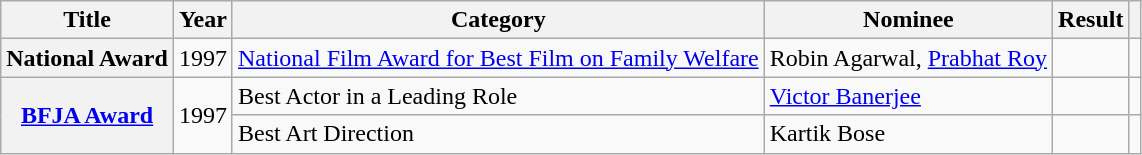<table class="wikitable">
<tr>
<th>Title</th>
<th>Year</th>
<th>Category</th>
<th>Nominee</th>
<th>Result</th>
<th></th>
</tr>
<tr>
<th>National Award</th>
<td>1997</td>
<td><a href='#'>National Film Award for Best Film on Family Welfare</a></td>
<td>Robin Agarwal, <a href='#'>Prabhat Roy</a></td>
<td></td>
<td></td>
</tr>
<tr>
<th rowspan="2"><a href='#'>BFJA Award</a></th>
<td rowspan="2">1997</td>
<td>Best Actor in a Leading Role</td>
<td><a href='#'>Victor Banerjee</a></td>
<td></td>
<td></td>
</tr>
<tr>
<td>Best Art Direction</td>
<td>Kartik Bose</td>
<td></td>
<td></td>
</tr>
</table>
